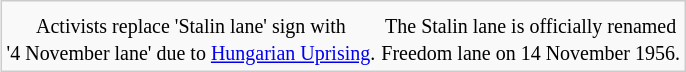<table style="float:right; clear:right; margin: 10px; border: 1px #CCCCCC solid; background:#F9F9F9">
<tr>
<td align=middle></td>
<td align=middle></td>
</tr>
<tr>
<td align=middle><small>Activists replace 'Stalin lane' sign with<br>'4 November lane' due to <a href='#'>Hungarian Uprising</a>.</small></td>
<td align=middle><small>The Stalin lane is officially renamed<br>Freedom lane on 14 November 1956.</small></td>
</tr>
</table>
